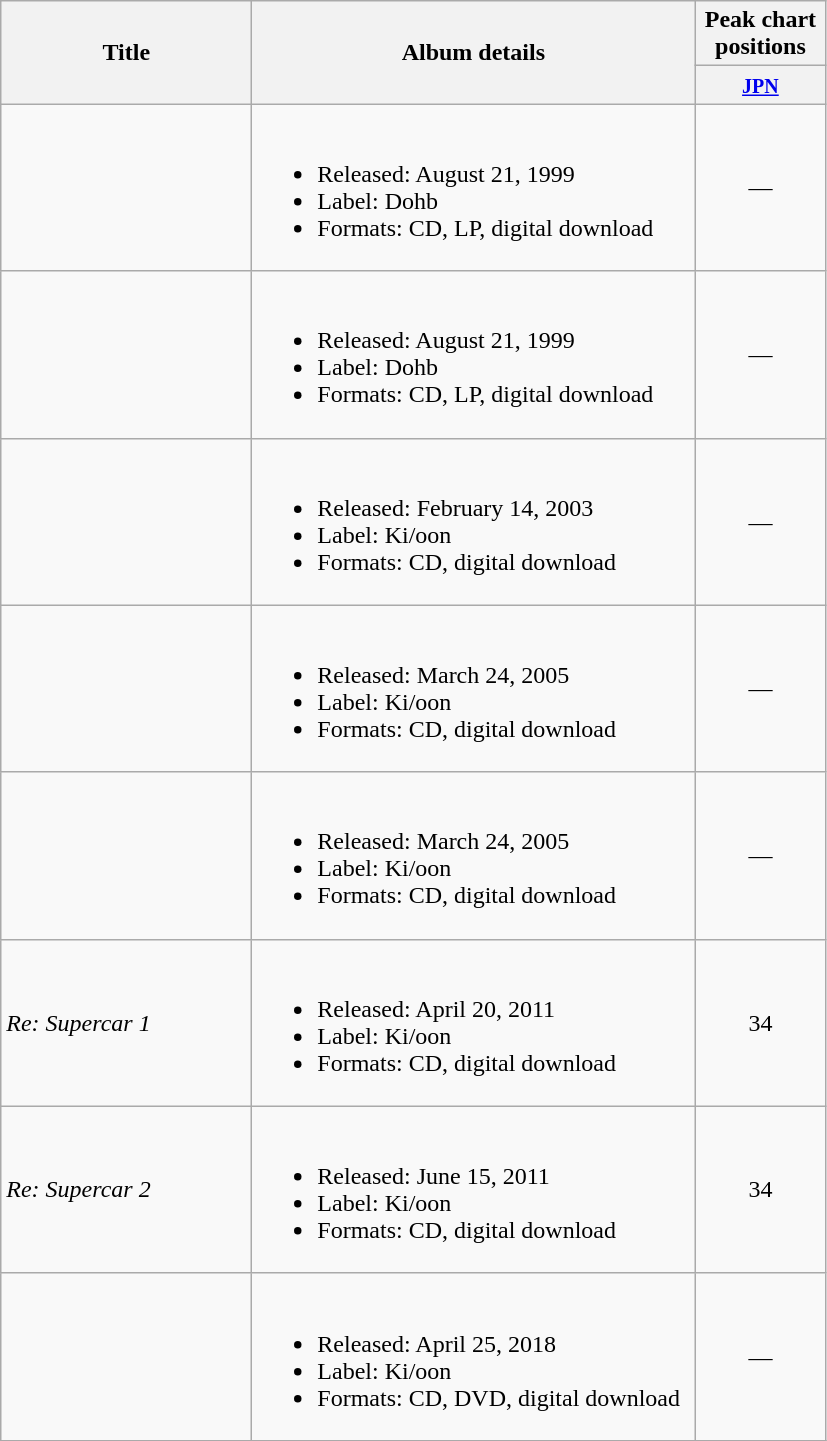<table class="wikitable">
<tr>
<th scope="col" rowspan="2" style="width:10em;">Title</th>
<th scope="col" rowspan="2" style="width:18em;">Album details</th>
<th scope="col" colspan="1" style="width:5em;">Peak chart<br>positions</th>
</tr>
<tr>
<th scope="col" style="text-align:center;"><small><a href='#'>JPN</a></small><br></th>
</tr>
<tr>
<td scope="row"><em></em></td>
<td><br><ul><li>Released: August 21, 1999</li><li>Label: Dohb</li><li>Formats: CD, LP, digital download</li></ul></td>
<td align="center">—</td>
</tr>
<tr>
<td scope="row"><em></em></td>
<td><br><ul><li>Released: August 21, 1999</li><li>Label: Dohb</li><li>Formats: CD, LP, digital download</li></ul></td>
<td align="center">—</td>
</tr>
<tr>
<td scope="row"><em></em></td>
<td><br><ul><li>Released: February 14, 2003</li><li>Label: Ki/oon</li><li>Formats: CD, digital download</li></ul></td>
<td align="center">—</td>
</tr>
<tr>
<td scope="row"><em></em></td>
<td><br><ul><li>Released: March 24, 2005</li><li>Label: Ki/oon</li><li>Formats: CD, digital download</li></ul></td>
<td align="center">—</td>
</tr>
<tr>
<td scope="row"><em></em></td>
<td><br><ul><li>Released: March 24, 2005</li><li>Label: Ki/oon</li><li>Formats: CD, digital download</li></ul></td>
<td align="center">—</td>
</tr>
<tr>
<td scope="row"><em>Re: Supercar 1</em></td>
<td><br><ul><li>Released: April 20, 2011</li><li>Label: Ki/oon</li><li>Formats: CD, digital download</li></ul></td>
<td align="center">34</td>
</tr>
<tr>
<td scope="row"><em>Re: Supercar 2</em></td>
<td><br><ul><li>Released: June 15, 2011</li><li>Label: Ki/oon</li><li>Formats: CD, digital download</li></ul></td>
<td align="center">34</td>
</tr>
<tr>
<td scope="row"><em></em></td>
<td><br><ul><li>Released: April 25, 2018</li><li>Label: Ki/oon</li><li>Formats: CD, DVD, digital download</li></ul></td>
<td align="center">—</td>
</tr>
<tr>
</tr>
</table>
